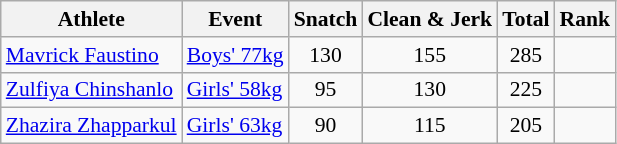<table class="wikitable" style="font-size:90%">
<tr>
<th>Athlete</th>
<th>Event</th>
<th>Snatch</th>
<th>Clean & Jerk</th>
<th>Total</th>
<th>Rank</th>
</tr>
<tr>
<td><a href='#'>Mavrick Faustino</a></td>
<td><a href='#'>Boys' 77kg</a></td>
<td align=center>130</td>
<td align=center>155</td>
<td align=center>285</td>
<td align=center></td>
</tr>
<tr>
<td><a href='#'>Zulfiya Chinshanlo</a></td>
<td><a href='#'>Girls' 58kg</a></td>
<td align=center>95</td>
<td align=center>130</td>
<td align=center>225</td>
<td align=center></td>
</tr>
<tr>
<td><a href='#'>Zhazira Zhapparkul</a></td>
<td><a href='#'>Girls' 63kg</a></td>
<td align=center>90</td>
<td align=center>115</td>
<td align=center>205</td>
<td align=center></td>
</tr>
</table>
